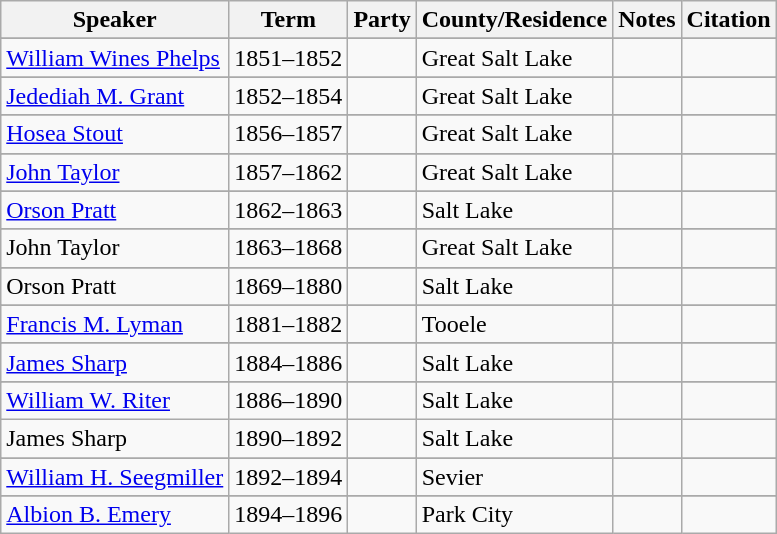<table class="wikitable sortable">
<tr>
<th>Speaker</th>
<th>Term</th>
<th>Party</th>
<th>County/Residence</th>
<th>Notes</th>
<th>Citation</th>
</tr>
<tr>
</tr>
<tr>
<td><a href='#'>William Wines Phelps</a></td>
<td>1851–1852</td>
<td></td>
<td>Great Salt Lake</td>
<td></td>
<td></td>
</tr>
<tr>
</tr>
<tr>
<td><a href='#'>Jedediah M. Grant</a></td>
<td>1852–1854</td>
<td></td>
<td>Great Salt Lake</td>
<td></td>
<td></td>
</tr>
<tr>
</tr>
<tr>
<td><a href='#'>Hosea Stout</a></td>
<td>1856–1857</td>
<td></td>
<td>Great Salt Lake</td>
<td></td>
<td></td>
</tr>
<tr>
</tr>
<tr>
<td><a href='#'>John Taylor</a></td>
<td>1857–1862</td>
<td></td>
<td>Great Salt Lake</td>
<td></td>
<td></td>
</tr>
<tr>
</tr>
<tr>
<td><a href='#'>Orson Pratt</a></td>
<td>1862–1863</td>
<td></td>
<td>Salt Lake</td>
<td></td>
<td></td>
</tr>
<tr>
</tr>
<tr>
<td>John Taylor</td>
<td>1863–1868</td>
<td></td>
<td>Great Salt Lake</td>
<td></td>
<td></td>
</tr>
<tr>
</tr>
<tr>
<td>Orson Pratt</td>
<td>1869–1880</td>
<td></td>
<td>Salt Lake</td>
<td></td>
<td></td>
</tr>
<tr>
</tr>
<tr>
<td><a href='#'>Francis M. Lyman</a></td>
<td>1881–1882</td>
<td></td>
<td>Tooele</td>
<td></td>
<td></td>
</tr>
<tr>
</tr>
<tr>
<td><a href='#'>James Sharp</a></td>
<td>1884–1886</td>
<td></td>
<td>Salt Lake</td>
<td></td>
<td></td>
</tr>
<tr>
</tr>
<tr>
<td><a href='#'>William W. Riter</a></td>
<td>1886–1890</td>
<td></td>
<td>Salt Lake</td>
<td></td>
<td></td>
</tr>
<tr>
<td>James Sharp</td>
<td>1890–1892</td>
<td></td>
<td>Salt Lake</td>
<td></td>
<td></td>
</tr>
<tr>
</tr>
<tr>
<td><a href='#'>William H. Seegmiller</a></td>
<td>1892–1894</td>
<td></td>
<td>Sevier</td>
<td></td>
<td></td>
</tr>
<tr>
</tr>
<tr>
<td><a href='#'>Albion B. Emery</a></td>
<td>1894–1896</td>
<td></td>
<td>Park City</td>
<td></td>
<td></td>
</tr>
</table>
